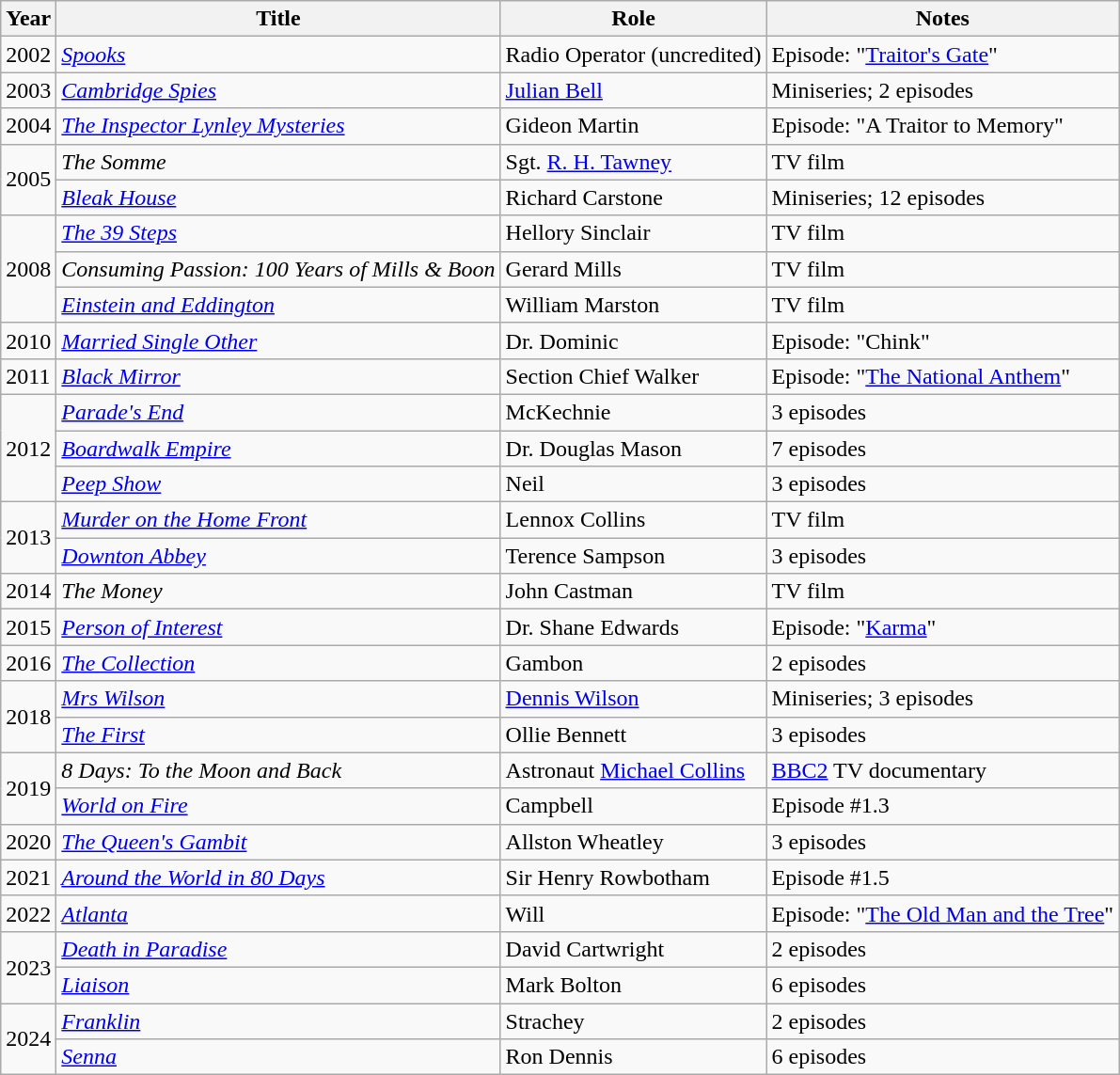<table class="wikitable sortable">
<tr>
<th>Year</th>
<th>Title</th>
<th>Role</th>
<th class="unsortable">Notes</th>
</tr>
<tr>
<td>2002</td>
<td><em><a href='#'>Spooks</a></em></td>
<td>Radio Operator (uncredited)</td>
<td>Episode: "<a href='#'>Traitor's Gate</a>"</td>
</tr>
<tr>
<td>2003</td>
<td><em><a href='#'>Cambridge Spies</a></em></td>
<td><a href='#'>Julian Bell</a></td>
<td>Miniseries; 2 episodes</td>
</tr>
<tr>
<td>2004</td>
<td><em><a href='#'>The Inspector Lynley Mysteries</a></em></td>
<td>Gideon Martin</td>
<td>Episode: "A Traitor to Memory"</td>
</tr>
<tr>
<td rowspan="2">2005</td>
<td><em>The Somme</em></td>
<td>Sgt. <a href='#'>R. H. Tawney</a></td>
<td>TV film</td>
</tr>
<tr>
<td><em><a href='#'>Bleak House</a></em></td>
<td>Richard Carstone</td>
<td>Miniseries; 12 episodes</td>
</tr>
<tr>
<td rowspan="3">2008</td>
<td><em><a href='#'>The 39 Steps</a></em></td>
<td>Hellory Sinclair</td>
<td>TV film</td>
</tr>
<tr>
<td><em>Consuming Passion: 100 Years of Mills & Boon</em></td>
<td>Gerard Mills</td>
<td>TV film</td>
</tr>
<tr>
<td><em><a href='#'>Einstein and Eddington</a></em></td>
<td>William Marston</td>
<td>TV film</td>
</tr>
<tr>
<td>2010</td>
<td><em><a href='#'>Married Single Other</a></em></td>
<td>Dr. Dominic</td>
<td>Episode: "Chink"</td>
</tr>
<tr>
<td>2011</td>
<td><em><a href='#'>Black Mirror</a></em></td>
<td>Section Chief Walker</td>
<td>Episode: "<a href='#'>The National Anthem</a>"</td>
</tr>
<tr>
<td rowspan="3">2012</td>
<td><em><a href='#'>Parade's End</a></em></td>
<td>McKechnie</td>
<td>3 episodes</td>
</tr>
<tr>
<td><em><a href='#'>Boardwalk Empire</a></em></td>
<td>Dr. Douglas Mason</td>
<td>7 episodes</td>
</tr>
<tr>
<td><em><a href='#'>Peep Show</a></em></td>
<td>Neil</td>
<td>3 episodes</td>
</tr>
<tr>
<td rowspan="2">2013</td>
<td><em><a href='#'>Murder on the Home Front</a></em></td>
<td>Lennox Collins</td>
<td>TV film</td>
</tr>
<tr>
<td><em><a href='#'>Downton Abbey</a></em></td>
<td>Terence Sampson</td>
<td>3 episodes</td>
</tr>
<tr>
<td>2014</td>
<td><em>The Money</em></td>
<td>John Castman</td>
<td>TV film</td>
</tr>
<tr>
<td>2015</td>
<td><em><a href='#'>Person of Interest</a></em></td>
<td>Dr. Shane Edwards</td>
<td>Episode: "<a href='#'>Karma</a>"</td>
</tr>
<tr>
<td>2016</td>
<td><em><a href='#'>The Collection</a></em></td>
<td>Gambon</td>
<td>2 episodes</td>
</tr>
<tr>
<td rowspan="2">2018</td>
<td><em><a href='#'>Mrs Wilson</a></em></td>
<td><a href='#'>Dennis Wilson</a></td>
<td>Miniseries; 3 episodes</td>
</tr>
<tr>
<td><em><a href='#'>The First</a></em></td>
<td>Ollie Bennett</td>
<td>3 episodes</td>
</tr>
<tr>
<td rowspan="2">2019</td>
<td><em>8 Days: To the Moon and Back</em></td>
<td>Astronaut <a href='#'>Michael Collins</a></td>
<td><a href='#'>BBC2</a> TV documentary</td>
</tr>
<tr>
<td><em><a href='#'>World on Fire</a></em></td>
<td>Campbell</td>
<td>Episode #1.3</td>
</tr>
<tr>
<td>2020</td>
<td><em><a href='#'>The Queen's Gambit</a></em></td>
<td>Allston Wheatley</td>
<td>3 episodes</td>
</tr>
<tr>
<td>2021</td>
<td><em><a href='#'>Around the World in 80 Days</a></em></td>
<td>Sir Henry Rowbotham</td>
<td>Episode #1.5</td>
</tr>
<tr>
<td>2022</td>
<td><em><a href='#'>Atlanta</a></em></td>
<td>Will</td>
<td>Episode: "<a href='#'>The Old Man and the Tree</a>"</td>
</tr>
<tr>
<td rowspan="2">2023</td>
<td><em><a href='#'>Death in Paradise</a></em></td>
<td>David Cartwright</td>
<td>2 episodes</td>
</tr>
<tr>
<td><em><a href='#'>Liaison</a></em></td>
<td>Mark Bolton</td>
<td>6 episodes</td>
</tr>
<tr>
<td rowspan="2">2024</td>
<td><em><a href='#'>Franklin</a></em></td>
<td>Strachey</td>
<td>2 episodes</td>
</tr>
<tr>
<td><em><a href='#'>Senna</a></em></td>
<td>Ron Dennis</td>
<td>6 episodes</td>
</tr>
</table>
